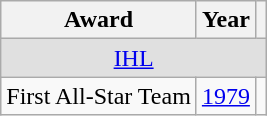<table class="wikitable">
<tr>
<th>Award</th>
<th>Year</th>
<th></th>
</tr>
<tr ALIGN="center" bgcolor="#e0e0e0">
<td colspan="3"><a href='#'>IHL</a></td>
</tr>
<tr>
<td>First All-Star Team</td>
<td><a href='#'>1979</a></td>
<td></td>
</tr>
</table>
